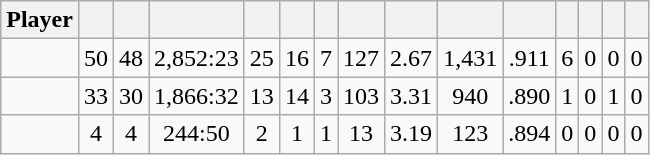<table class="wikitable sortable" style="text-align:center;">
<tr>
<th>Player</th>
<th></th>
<th></th>
<th></th>
<th></th>
<th></th>
<th></th>
<th></th>
<th></th>
<th></th>
<th></th>
<th></th>
<th></th>
<th></th>
<th></th>
</tr>
<tr>
<td></td>
<td>50</td>
<td>48</td>
<td>2,852:23</td>
<td>25</td>
<td>16</td>
<td>7</td>
<td>127</td>
<td>2.67</td>
<td>1,431</td>
<td>.911</td>
<td>6</td>
<td>0</td>
<td>0</td>
<td>0</td>
</tr>
<tr>
<td></td>
<td>33</td>
<td>30</td>
<td>1,866:32</td>
<td>13</td>
<td>14</td>
<td>3</td>
<td>103</td>
<td>3.31</td>
<td>940</td>
<td>.890</td>
<td>1</td>
<td>0</td>
<td>1</td>
<td>0</td>
</tr>
<tr>
<td></td>
<td>4</td>
<td>4</td>
<td>244:50</td>
<td>2</td>
<td>1</td>
<td>1</td>
<td>13</td>
<td>3.19</td>
<td>123</td>
<td>.894</td>
<td>0</td>
<td>0</td>
<td>0</td>
<td>0</td>
</tr>
</table>
